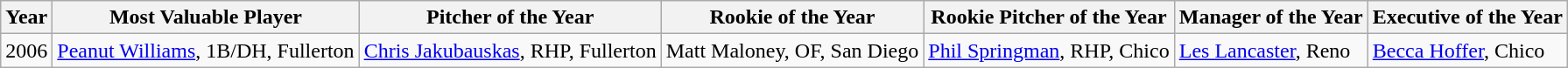<table class="wikitable">
<tr>
<th>Year</th>
<th>Most Valuable Player</th>
<th>Pitcher of the Year</th>
<th>Rookie of the Year</th>
<th>Rookie Pitcher of the Year</th>
<th>Manager of the Year</th>
<th>Executive of the Year</th>
</tr>
<tr>
<td>2006</td>
<td><a href='#'>Peanut Williams</a>, 1B/DH, Fullerton</td>
<td><a href='#'>Chris Jakubauskas</a>, RHP, Fullerton</td>
<td>Matt Maloney, OF, San Diego</td>
<td><a href='#'>Phil Springman</a>, RHP, Chico</td>
<td><a href='#'>Les Lancaster</a>, Reno</td>
<td><a href='#'>Becca Hoffer</a>, Chico</td>
</tr>
</table>
